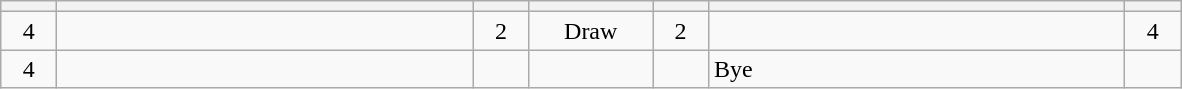<table class="wikitable" style="text-align: center;">
<tr>
<th width=30></th>
<th width=270></th>
<th width=30></th>
<th width=75></th>
<th width=30></th>
<th width=270></th>
<th width=30></th>
</tr>
<tr>
<td>4</td>
<td align=left></td>
<td>2</td>
<td>Draw</td>
<td>2</td>
<td align=left></td>
<td>4</td>
</tr>
<tr>
<td>4</td>
<td align=left><strong></strong></td>
<td></td>
<td></td>
<td></td>
<td align=left>Bye</td>
<td></td>
</tr>
</table>
